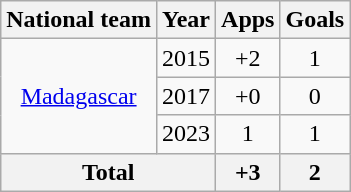<table class="wikitable" style="text-align:center">
<tr>
<th>National team</th>
<th>Year</th>
<th>Apps</th>
<th>Goals</th>
</tr>
<tr>
<td rowspan="3"><a href='#'>Madagascar</a></td>
<td>2015</td>
<td>+2</td>
<td>1</td>
</tr>
<tr>
<td>2017</td>
<td>+0</td>
<td>0</td>
</tr>
<tr>
<td>2023</td>
<td>1</td>
<td>1</td>
</tr>
<tr>
<th colspan="2">Total</th>
<th>+3</th>
<th>2</th>
</tr>
</table>
